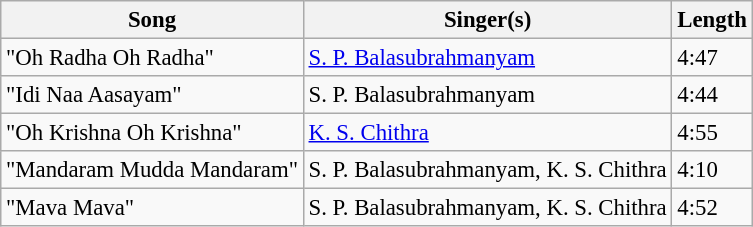<table class="wikitable" style="font-size:95%;">
<tr>
<th>Song</th>
<th>Singer(s)</th>
<th>Length</th>
</tr>
<tr>
<td>"Oh Radha Oh Radha"</td>
<td><a href='#'>S. P. Balasubrahmanyam</a></td>
<td>4:47</td>
</tr>
<tr>
<td>"Idi Naa Aasayam"</td>
<td>S. P. Balasubrahmanyam</td>
<td>4:44</td>
</tr>
<tr>
<td>"Oh Krishna Oh Krishna"</td>
<td><a href='#'>K. S. Chithra</a></td>
<td>4:55</td>
</tr>
<tr>
<td>"Mandaram Mudda Mandaram"</td>
<td>S. P. Balasubrahmanyam, K. S. Chithra</td>
<td>4:10</td>
</tr>
<tr>
<td>"Mava Mava"</td>
<td>S. P. Balasubrahmanyam, K. S. Chithra</td>
<td>4:52</td>
</tr>
</table>
